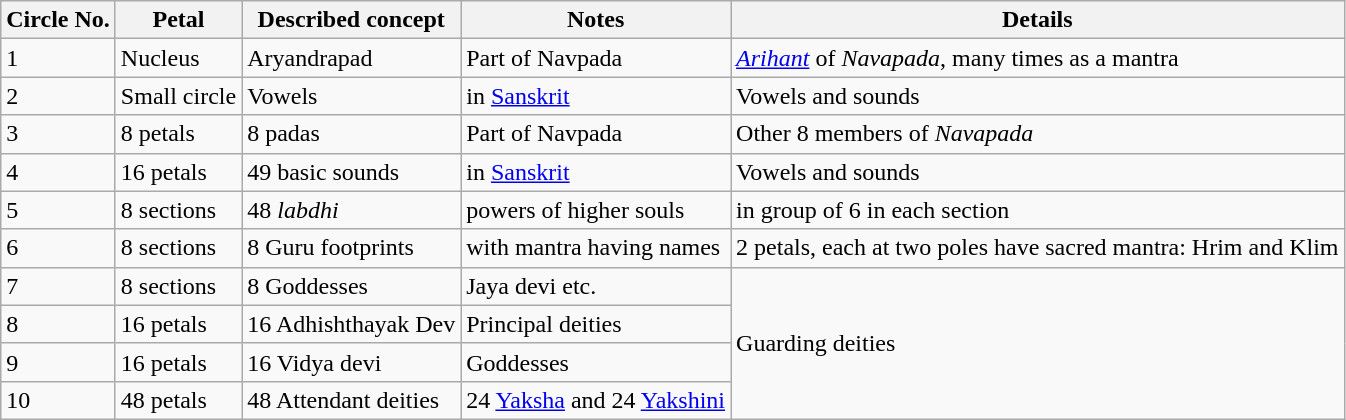<table class="wikitable">
<tr>
<th>Circle No.</th>
<th>Petal</th>
<th>Described concept</th>
<th>Notes</th>
<th>Details</th>
</tr>
<tr>
<td>1</td>
<td>Nucleus</td>
<td>Aryandrapad</td>
<td>Part of Navpada</td>
<td><em><a href='#'>Arihant</a></em> of <em>Navapada</em>, many times as a mantra</td>
</tr>
<tr>
<td>2</td>
<td>Small circle</td>
<td>Vowels</td>
<td>in <a href='#'>Sanskrit</a></td>
<td>Vowels and sounds</td>
</tr>
<tr>
<td>3</td>
<td>8 petals</td>
<td>8 padas</td>
<td>Part of Navpada</td>
<td>Other 8 members of <em>Navapada</em></td>
</tr>
<tr>
<td>4</td>
<td>16 petals</td>
<td>49 basic sounds</td>
<td>in <a href='#'>Sanskrit</a></td>
<td>Vowels and sounds</td>
</tr>
<tr>
<td>5</td>
<td>8 sections</td>
<td>48 <em>labdhi</em></td>
<td>powers of higher souls</td>
<td>in group of 6 in each section</td>
</tr>
<tr>
<td>6</td>
<td>8 sections</td>
<td>8 Guru footprints</td>
<td>with mantra having names</td>
<td>2 petals, each at two poles have sacred mantra: Hrim and Klim</td>
</tr>
<tr>
<td>7</td>
<td>8 sections</td>
<td>8 Goddesses</td>
<td>Jaya devi etc.</td>
<td rowspan="4">Guarding deities</td>
</tr>
<tr>
<td>8</td>
<td>16 petals</td>
<td>16 Adhishthayak Dev</td>
<td>Principal deities</td>
</tr>
<tr>
<td>9</td>
<td>16 petals</td>
<td>16 Vidya devi</td>
<td>Goddesses</td>
</tr>
<tr>
<td>10</td>
<td>48 petals</td>
<td>48 Attendant deities</td>
<td>24 <a href='#'>Yaksha</a> and 24 <a href='#'>Yakshini</a></td>
</tr>
</table>
